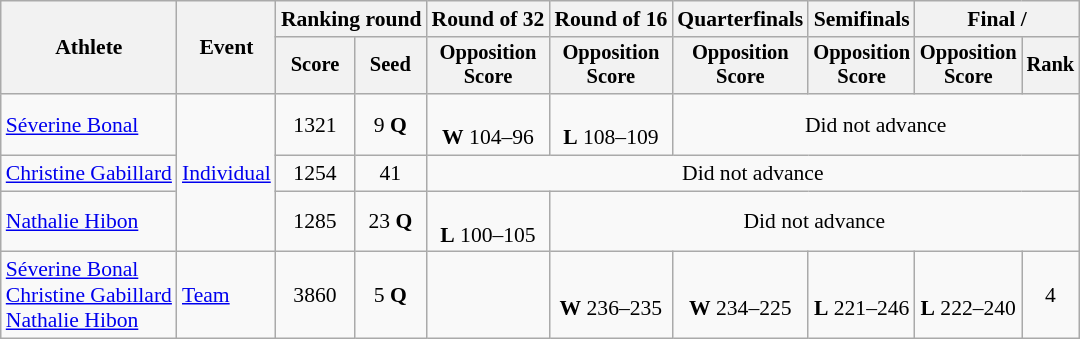<table class="wikitable" style="font-size:90%; text-align:center">
<tr>
<th rowspan=2>Athlete</th>
<th rowspan=2>Event</th>
<th colspan="2">Ranking round</th>
<th>Round of 32</th>
<th>Round of 16</th>
<th>Quarterfinals</th>
<th>Semifinals</th>
<th colspan="2">Final / </th>
</tr>
<tr style="font-size:95%">
<th>Score</th>
<th>Seed</th>
<th>Opposition<br>Score</th>
<th>Opposition<br>Score</th>
<th>Opposition<br>Score</th>
<th>Opposition<br>Score</th>
<th>Opposition<br>Score</th>
<th>Rank</th>
</tr>
<tr align=center>
<td align=left><a href='#'>Séverine Bonal</a></td>
<td align=left rowspan=3><a href='#'>Individual</a></td>
<td>1321</td>
<td>9 <strong>Q</strong></td>
<td><br><strong>W</strong> 104–96</td>
<td><br><strong>L</strong> 108–109</td>
<td colspan=4>Did not advance</td>
</tr>
<tr align=center>
<td align=left><a href='#'>Christine Gabillard</a></td>
<td>1254</td>
<td>41</td>
<td colspan=6>Did not advance</td>
</tr>
<tr align=center>
<td align=left><a href='#'>Nathalie Hibon</a></td>
<td>1285</td>
<td>23 <strong>Q</strong></td>
<td><br><strong>L</strong> 100–105</td>
<td colspan=5>Did not advance</td>
</tr>
<tr align=center>
<td align=left><a href='#'>Séverine Bonal</a><br><a href='#'>Christine Gabillard</a><br><a href='#'>Nathalie Hibon</a></td>
<td align=left><a href='#'>Team</a></td>
<td>3860</td>
<td>5 <strong>Q</strong></td>
<td></td>
<td><br><strong>W</strong> 236–235</td>
<td><br><strong>W</strong> 234–225</td>
<td><br><strong>L</strong> 221–246</td>
<td><br><strong>L</strong> 222–240</td>
<td>4</td>
</tr>
</table>
